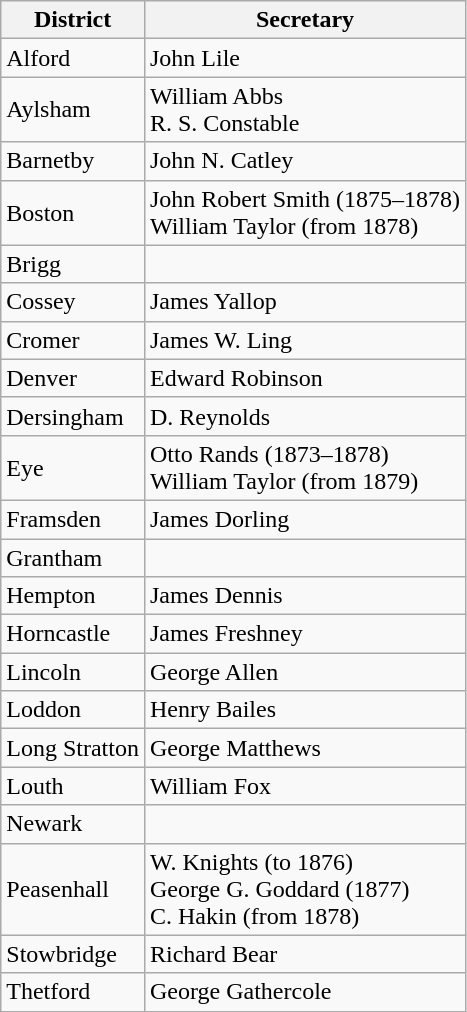<table class="wikitable sortable">
<tr>
<th>District</th>
<th>Secretary</th>
</tr>
<tr>
<td>Alford</td>
<td>John Lile</td>
</tr>
<tr>
<td>Aylsham</td>
<td>William Abbs<br>R. S. Constable</td>
</tr>
<tr>
<td>Barnetby</td>
<td>John N. Catley</td>
</tr>
<tr>
<td>Boston</td>
<td>John Robert Smith (1875–1878)<br>William Taylor (from 1878)</td>
</tr>
<tr>
<td>Brigg</td>
<td></td>
</tr>
<tr>
<td>Cossey</td>
<td>James Yallop</td>
</tr>
<tr>
<td>Cromer</td>
<td>James W. Ling</td>
</tr>
<tr>
<td>Denver</td>
<td>Edward Robinson</td>
</tr>
<tr>
<td>Dersingham</td>
<td>D. Reynolds</td>
</tr>
<tr>
<td>Eye</td>
<td>Otto Rands (1873–1878)<br>William Taylor (from 1879)</td>
</tr>
<tr>
<td>Framsden</td>
<td>James Dorling</td>
</tr>
<tr>
<td>Grantham</td>
<td></td>
</tr>
<tr>
<td>Hempton</td>
<td>James Dennis</td>
</tr>
<tr>
<td>Horncastle</td>
<td>James Freshney</td>
</tr>
<tr>
<td>Lincoln</td>
<td>George Allen</td>
</tr>
<tr>
<td>Loddon</td>
<td>Henry Bailes</td>
</tr>
<tr>
<td>Long Stratton</td>
<td>George Matthews</td>
</tr>
<tr>
<td>Louth</td>
<td>William Fox</td>
</tr>
<tr>
<td>Newark</td>
<td></td>
</tr>
<tr>
<td>Peasenhall</td>
<td>W. Knights (to 1876)<br>George G. Goddard (1877)<br>C. Hakin (from 1878)</td>
</tr>
<tr>
<td>Stowbridge</td>
<td>Richard Bear</td>
</tr>
<tr>
<td>Thetford</td>
<td>George Gathercole</td>
</tr>
</table>
